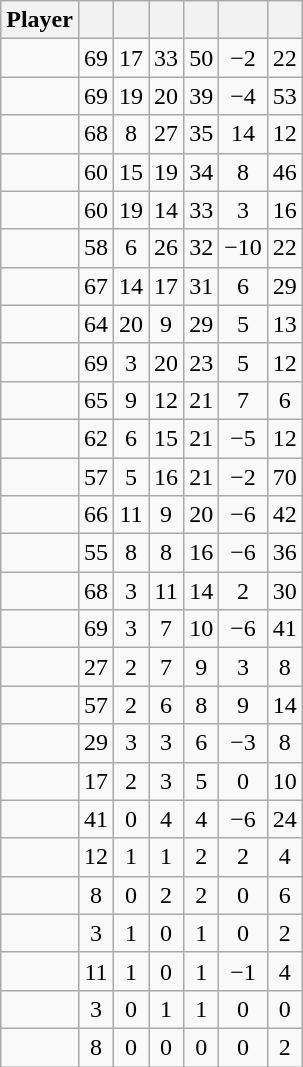<table class="wikitable sortable" style="text-align:center;">
<tr>
<th>Player</th>
<th></th>
<th></th>
<th></th>
<th></th>
<th data-sort-type="number"></th>
<th></th>
</tr>
<tr>
<td></td>
<td>69</td>
<td>17</td>
<td>33</td>
<td>50</td>
<td>−2</td>
<td>22</td>
</tr>
<tr>
<td></td>
<td>69</td>
<td>19</td>
<td>20</td>
<td>39</td>
<td>−4</td>
<td>53</td>
</tr>
<tr>
<td></td>
<td>68</td>
<td>8</td>
<td>27</td>
<td>35</td>
<td>14</td>
<td>12</td>
</tr>
<tr>
<td></td>
<td>60</td>
<td>15</td>
<td>19</td>
<td>34</td>
<td>8</td>
<td>46</td>
</tr>
<tr>
<td></td>
<td>60</td>
<td>19</td>
<td>14</td>
<td>33</td>
<td>3</td>
<td>16</td>
</tr>
<tr>
<td></td>
<td>58</td>
<td>6</td>
<td>26</td>
<td>32</td>
<td>−10</td>
<td>22</td>
</tr>
<tr>
<td></td>
<td>67</td>
<td>14</td>
<td>17</td>
<td>31</td>
<td>6</td>
<td>29</td>
</tr>
<tr>
<td></td>
<td>64</td>
<td>20</td>
<td>9</td>
<td>29</td>
<td>5</td>
<td>13</td>
</tr>
<tr>
<td></td>
<td>69</td>
<td>3</td>
<td>20</td>
<td>23</td>
<td>5</td>
<td>12</td>
</tr>
<tr>
<td></td>
<td>65</td>
<td>9</td>
<td>12</td>
<td>21</td>
<td>7</td>
<td>6</td>
</tr>
<tr>
<td></td>
<td>62</td>
<td>6</td>
<td>15</td>
<td>21</td>
<td>−5</td>
<td>12</td>
</tr>
<tr>
<td></td>
<td>57</td>
<td>5</td>
<td>16</td>
<td>21</td>
<td>−2</td>
<td>70</td>
</tr>
<tr>
<td></td>
<td>66</td>
<td>11</td>
<td>9</td>
<td>20</td>
<td>−6</td>
<td>42</td>
</tr>
<tr>
<td></td>
<td>55</td>
<td>8</td>
<td>8</td>
<td>16</td>
<td>−6</td>
<td>36</td>
</tr>
<tr>
<td></td>
<td>68</td>
<td>3</td>
<td>11</td>
<td>14</td>
<td>2</td>
<td>30</td>
</tr>
<tr>
<td></td>
<td>69</td>
<td>3</td>
<td>7</td>
<td>10</td>
<td>−6</td>
<td>41</td>
</tr>
<tr>
<td></td>
<td>27</td>
<td>2</td>
<td>7</td>
<td>9</td>
<td>3</td>
<td>8</td>
</tr>
<tr>
<td></td>
<td>57</td>
<td>2</td>
<td>6</td>
<td>8</td>
<td>9</td>
<td>14</td>
</tr>
<tr>
<td></td>
<td>29</td>
<td>3</td>
<td>3</td>
<td>6</td>
<td>−3</td>
<td>8</td>
</tr>
<tr>
<td></td>
<td>17</td>
<td>2</td>
<td>3</td>
<td>5</td>
<td>0</td>
<td>10</td>
</tr>
<tr>
<td></td>
<td>41</td>
<td>0</td>
<td>4</td>
<td>4</td>
<td>−6</td>
<td>24</td>
</tr>
<tr>
<td></td>
<td>12</td>
<td>1</td>
<td>1</td>
<td>2</td>
<td>2</td>
<td>4</td>
</tr>
<tr>
<td></td>
<td>8</td>
<td>0</td>
<td>2</td>
<td>2</td>
<td>0</td>
<td>6</td>
</tr>
<tr>
<td></td>
<td>3</td>
<td>1</td>
<td>0</td>
<td>1</td>
<td>0</td>
<td>2</td>
</tr>
<tr>
<td></td>
<td>11</td>
<td>1</td>
<td>0</td>
<td>1</td>
<td>−1</td>
<td>4</td>
</tr>
<tr>
<td></td>
<td>3</td>
<td>0</td>
<td>1</td>
<td>1</td>
<td>0</td>
<td>0</td>
</tr>
<tr>
<td></td>
<td>8</td>
<td>0</td>
<td>0</td>
<td>0</td>
<td>0</td>
<td>2</td>
</tr>
</table>
